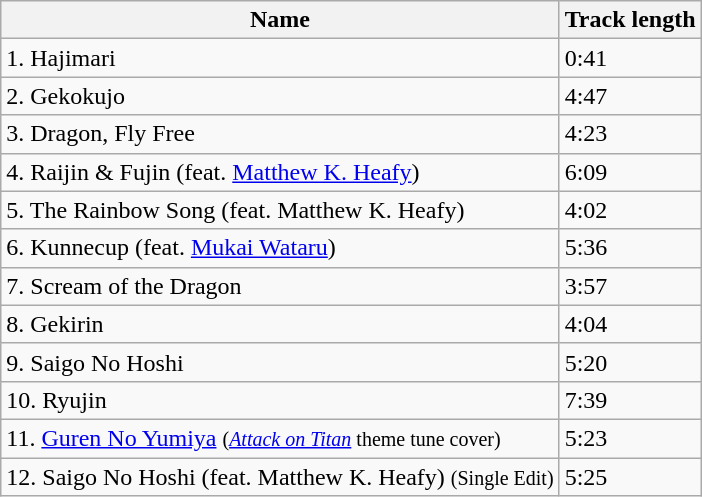<table class="wikitable">
<tr>
<th>Name</th>
<th>Track length</th>
</tr>
<tr>
<td>1. Hajimari</td>
<td>0:41</td>
</tr>
<tr>
<td>2. Gekokujo</td>
<td>4:47</td>
</tr>
<tr>
<td>3. Dragon, Fly Free</td>
<td>4:23</td>
</tr>
<tr>
<td>4. Raijin & Fujin (feat. <a href='#'>Matthew K. Heafy</a>)</td>
<td>6:09</td>
</tr>
<tr>
<td>5. The Rainbow Song (feat. Matthew K. Heafy)</td>
<td>4:02</td>
</tr>
<tr>
<td>6. Kunnecup (feat. <a href='#'>Mukai Wataru</a>)</td>
<td>5:36</td>
</tr>
<tr>
<td>7. Scream of the Dragon</td>
<td>3:57</td>
</tr>
<tr>
<td>8. Gekirin</td>
<td>4:04</td>
</tr>
<tr>
<td>9. Saigo No Hoshi</td>
<td>5:20</td>
</tr>
<tr>
<td>10. Ryujin</td>
<td>7:39</td>
</tr>
<tr>
<td>11. <a href='#'>Guren No Yumiya</a> <small>(<em><a href='#'>Attack on Titan</a></em> theme tune cover)</small></td>
<td>5:23</td>
</tr>
<tr>
<td>12. Saigo No Hoshi (feat. Matthew K. Heafy) <small>(Single Edit)</small></td>
<td>5:25</td>
</tr>
</table>
